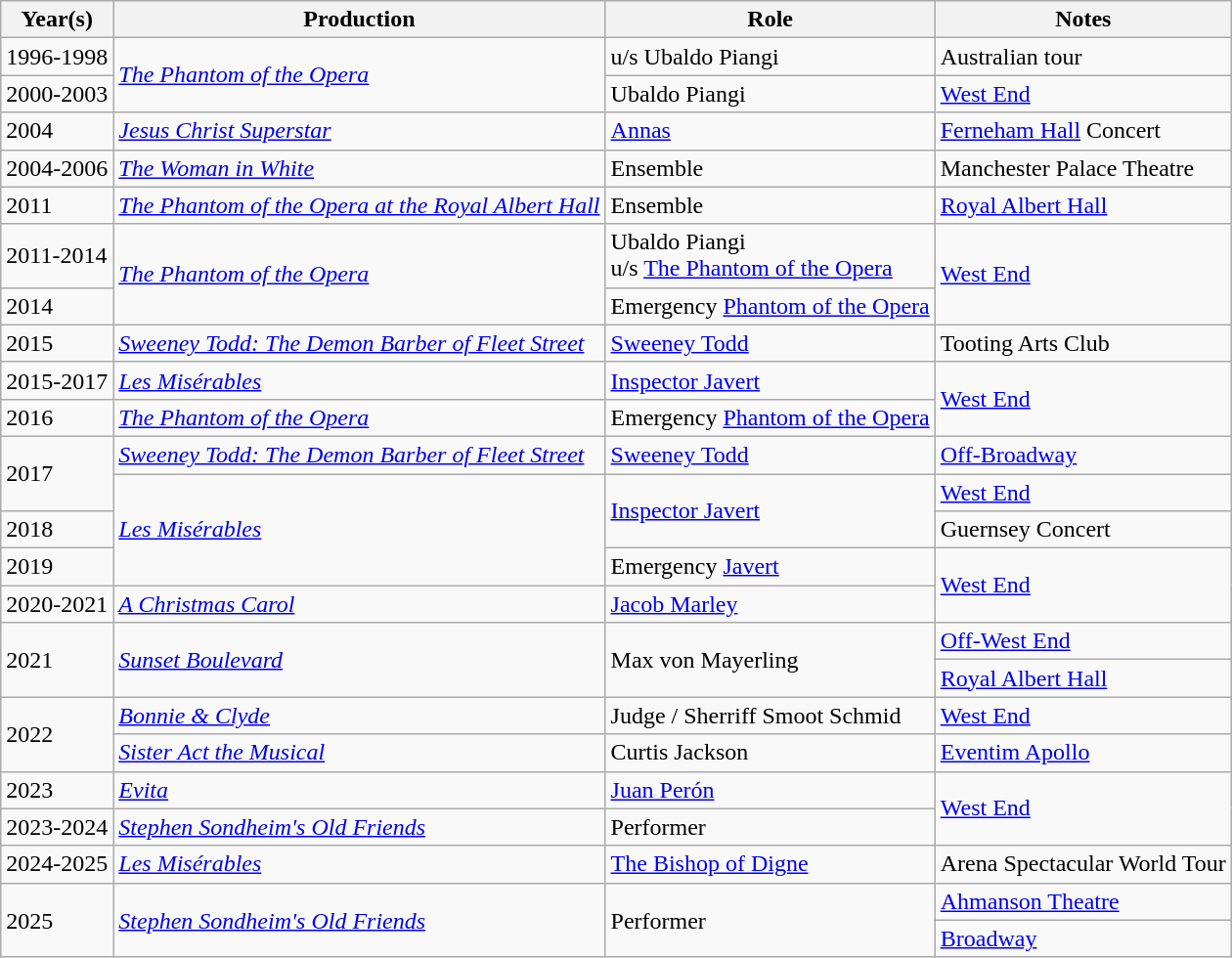<table class="wikitable">
<tr>
<th>Year(s)</th>
<th>Production</th>
<th>Role</th>
<th>Notes</th>
</tr>
<tr>
<td>1996-1998</td>
<td rowspan=2><a href='#'><em>The Phantom of the Opera</em></a></td>
<td>u/s Ubaldo Piangi</td>
<td>Australian tour</td>
</tr>
<tr>
<td>2000-2003</td>
<td>Ubaldo Piangi</td>
<td><a href='#'>West End</a></td>
</tr>
<tr>
<td>2004</td>
<td><em><a href='#'>Jesus Christ Superstar</a></em></td>
<td><a href='#'>Annas</a></td>
<td><a href='#'>Ferneham Hall</a> Concert</td>
</tr>
<tr>
<td>2004-2006</td>
<td><em><a href='#'>The Woman in White</a></em></td>
<td>Ensemble</td>
<td>Manchester Palace Theatre</td>
</tr>
<tr>
<td>2011</td>
<td><em><a href='#'>The Phantom of the Opera at the Royal Albert Hall</a></em></td>
<td>Ensemble</td>
<td><a href='#'>Royal Albert Hall</a></td>
</tr>
<tr>
<td>2011-2014</td>
<td rowspan=2><a href='#'><em>The Phantom of the Opera</em></a></td>
<td>Ubaldo Piangi<br>u/s <a href='#'>The Phantom of the Opera</a></td>
<td rowspan=2><a href='#'>West End</a></td>
</tr>
<tr>
<td>2014</td>
<td>Emergency <a href='#'>Phantom of the Opera</a></td>
</tr>
<tr>
<td>2015</td>
<td><em><a href='#'>Sweeney Todd: The Demon Barber of Fleet Street</a></em></td>
<td><a href='#'>Sweeney Todd</a></td>
<td>Tooting Arts Club</td>
</tr>
<tr>
<td>2015-2017</td>
<td><a href='#'><em>Les Misérables</em></a></td>
<td><a href='#'>Inspector Javert</a></td>
<td rowspan=2><a href='#'>West End</a></td>
</tr>
<tr>
<td>2016</td>
<td><a href='#'><em>The Phantom of the Opera</em></a></td>
<td>Emergency <a href='#'>Phantom of the Opera</a></td>
</tr>
<tr>
<td rowspan=2>2017</td>
<td><em><a href='#'>Sweeney Todd: The Demon Barber of Fleet Street</a></em></td>
<td><a href='#'>Sweeney Todd</a></td>
<td><a href='#'>Off-Broadway</a></td>
</tr>
<tr>
<td rowspan=3><a href='#'><em>Les Misérables</em></a></td>
<td rowspan=2><a href='#'>Inspector Javert</a></td>
<td><a href='#'>West End</a></td>
</tr>
<tr>
<td>2018</td>
<td>Guernsey Concert</td>
</tr>
<tr>
<td>2019</td>
<td>Emergency <a href='#'>Javert</a></td>
<td rowspan=2><a href='#'>West End</a></td>
</tr>
<tr>
<td>2020-2021</td>
<td><em><a href='#'>A Christmas Carol</a></em></td>
<td><a href='#'>Jacob Marley</a></td>
</tr>
<tr>
<td rowspan=2>2021</td>
<td rowspan=2><a href='#'><em>Sunset Boulevard</em></a></td>
<td rowspan=2>Max von Mayerling</td>
<td><a href='#'>Off-West End</a></td>
</tr>
<tr>
<td><a href='#'>Royal Albert Hall</a></td>
</tr>
<tr>
<td rowspan=2>2022</td>
<td><a href='#'><em>Bonnie & Clyde</em></a></td>
<td>Judge / Sherriff Smoot Schmid</td>
<td><a href='#'>West End</a></td>
</tr>
<tr>
<td><em><a href='#'>Sister Act the Musical</a></em></td>
<td>Curtis Jackson</td>
<td><a href='#'>Eventim Apollo</a></td>
</tr>
<tr>
<td>2023</td>
<td><a href='#'><em>Evita</em></a></td>
<td><a href='#'>Juan Perón</a></td>
<td rowspan=2><a href='#'>West End</a></td>
</tr>
<tr>
<td>2023-2024</td>
<td><em><a href='#'>Stephen Sondheim's Old Friends</a></em></td>
<td>Performer</td>
</tr>
<tr>
<td>2024-2025</td>
<td><em><a href='#'>Les Misérables</a></em></td>
<td><a href='#'>The Bishop of Digne</a></td>
<td>Arena Spectacular World Tour</td>
</tr>
<tr>
<td rowspan=2>2025</td>
<td rowspan=2><em><a href='#'>Stephen Sondheim's Old Friends</a></em></td>
<td rowspan=2>Performer</td>
<td><a href='#'>Ahmanson Theatre</a></td>
</tr>
<tr>
<td><a href='#'>Broadway</a></td>
</tr>
</table>
